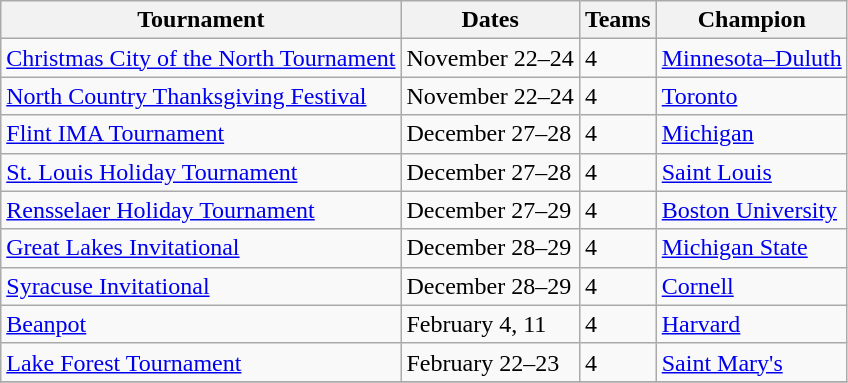<table class="wikitable">
<tr>
<th>Tournament</th>
<th>Dates</th>
<th>Teams</th>
<th>Champion</th>
</tr>
<tr>
<td><a href='#'>Christmas City of the North Tournament</a></td>
<td>November 22–24</td>
<td>4</td>
<td><a href='#'>Minnesota–Duluth</a></td>
</tr>
<tr>
<td><a href='#'>North Country Thanksgiving Festival</a></td>
<td>November 22–24</td>
<td>4</td>
<td><a href='#'>Toronto</a></td>
</tr>
<tr>
<td><a href='#'>Flint IMA Tournament</a></td>
<td>December 27–28</td>
<td>4</td>
<td><a href='#'>Michigan</a></td>
</tr>
<tr>
<td><a href='#'>St. Louis Holiday Tournament</a></td>
<td>December 27–28</td>
<td>4</td>
<td><a href='#'>Saint Louis</a></td>
</tr>
<tr>
<td><a href='#'>Rensselaer Holiday Tournament</a></td>
<td>December 27–29</td>
<td>4</td>
<td><a href='#'>Boston University</a></td>
</tr>
<tr>
<td><a href='#'>Great Lakes Invitational</a></td>
<td>December 28–29</td>
<td>4</td>
<td><a href='#'>Michigan State</a></td>
</tr>
<tr>
<td><a href='#'>Syracuse Invitational</a></td>
<td>December 28–29</td>
<td>4</td>
<td><a href='#'>Cornell</a></td>
</tr>
<tr>
<td><a href='#'>Beanpot</a></td>
<td>February 4, 11</td>
<td>4</td>
<td><a href='#'>Harvard</a></td>
</tr>
<tr>
<td><a href='#'>Lake Forest Tournament</a></td>
<td>February 22–23</td>
<td>4</td>
<td><a href='#'>Saint Mary's</a></td>
</tr>
<tr>
</tr>
</table>
